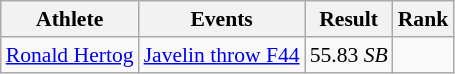<table class=wikitable style="font-size:90%;text-align:center">
<tr>
<th>Athlete</th>
<th>Events</th>
<th>Result</th>
<th>Rank</th>
</tr>
<tr>
<td><a href='#'>Ronald Hertog</a></td>
<td><a href='#'>Javelin throw F44</a></td>
<td>55.83 <em>SB</em></td>
<td></td>
</tr>
</table>
